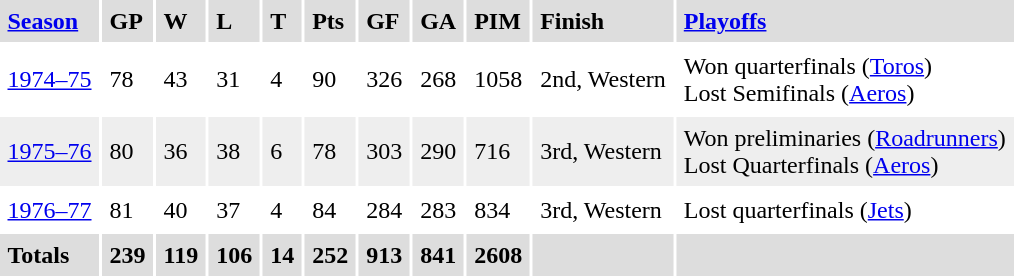<table cellpadding=5>
<tr bgcolor="#dddddd">
<td><strong><a href='#'>Season</a></strong></td>
<td><strong>GP</strong></td>
<td><strong>W</strong></td>
<td><strong>L</strong></td>
<td><strong>T</strong></td>
<td><strong>Pts</strong></td>
<td><strong>GF</strong></td>
<td><strong>GA</strong></td>
<td><strong>PIM</strong></td>
<td><strong>Finish</strong></td>
<td><strong><a href='#'>Playoffs</a></strong></td>
</tr>
<tr>
<td><a href='#'>1974–75</a></td>
<td>78</td>
<td>43</td>
<td>31</td>
<td>4</td>
<td>90</td>
<td>326</td>
<td>268</td>
<td>1058</td>
<td>2nd, Western</td>
<td>Won quarterfinals (<a href='#'>Toros</a>) <br> Lost Semifinals (<a href='#'>Aeros</a>)</td>
</tr>
<tr bgcolor="#eeeeee">
<td><a href='#'>1975–76</a></td>
<td>80</td>
<td>36</td>
<td>38</td>
<td>6</td>
<td>78</td>
<td>303</td>
<td>290</td>
<td>716</td>
<td>3rd, Western</td>
<td>Won preliminaries (<a href='#'>Roadrunners</a>) <br> Lost Quarterfinals (<a href='#'>Aeros</a>)</td>
</tr>
<tr>
<td><a href='#'>1976–77</a></td>
<td>81</td>
<td>40</td>
<td>37</td>
<td>4</td>
<td>84</td>
<td>284</td>
<td>283</td>
<td>834</td>
<td>3rd, Western</td>
<td>Lost quarterfinals (<a href='#'>Jets</a>)</td>
</tr>
<tr bgcolor="#dddddd">
<td><strong>Totals</strong></td>
<td><strong>239</strong></td>
<td><strong>119</strong></td>
<td><strong>106</strong></td>
<td><strong>14</strong></td>
<td><strong>252</strong></td>
<td><strong>913</strong></td>
<td><strong>841</strong></td>
<td><strong>2608</strong></td>
<td></td>
<td></td>
</tr>
</table>
